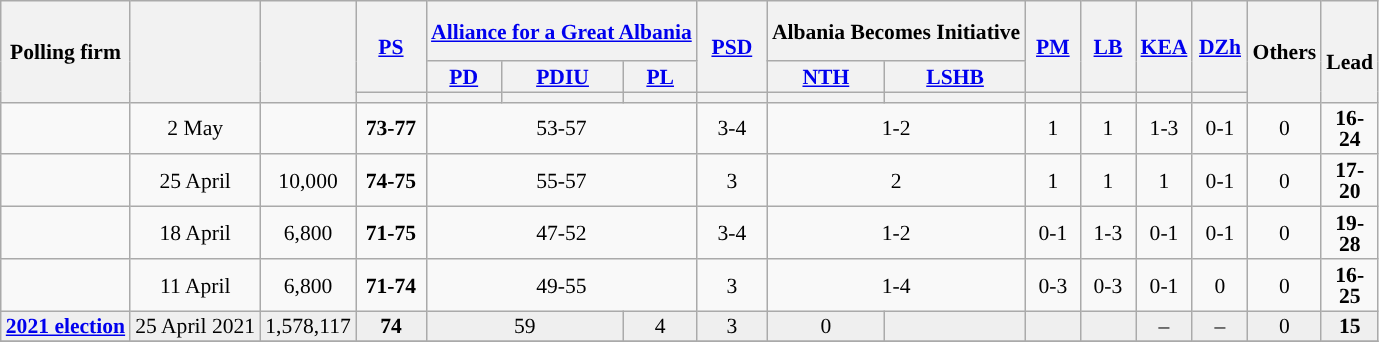<table class="wikitable sortable tpl-blanktablele" style="text-align:center;font-size:90%;line-height:14px;">
<tr style="height:40px;">
<th rowspan="3">Polling firm</th>
<th rowspan="3"></th>
<th rowspan="3"></th>
<th class="unsortable" style="width:40px;" rowspan=2><a href='#'>PS</a></th>
<th colspan=3><a href='#'>Alliance for a Great Albania</a></th>
<th class="unsortable" style="width:40px;" rowspan=2><a href='#'>PSD</a></th>
<th colspan=2>Albania Becomes Initiative</th>
<th rowspan="2" class="unsortable" style="width:30px;"><a href='#'>PM</a></th>
<th rowspan="2" class="unsortable" style="width:30px;"><a href='#'>LB</a></th>
<th class="unsortable" style="width:30px;"  rowspan=2><a href='#'>KEA</a></th>
<th class="unsortable" style="width:30px;"  rowspan=2><a href='#'>DZh</a></th>
<th class="unsortable" style="width:30px;"  rowspan=3>Others</th>
<th style="width:30px;" rowspan=3><br>Lead</th>
</tr>
<tr>
<th><a href='#'>PD</a></th>
<th><a href='#'>PDIU</a></th>
<th><a href='#'>PL</a></th>
<th><a href='#'>NTH</a></th>
<th><a href='#'>LSHB</a></th>
</tr>
<tr>
<th style="background:"></th>
<th style="background:"></th>
<th style="background:"></th>
<th style="background:"></th>
<th style="background:"></th>
<th style="background:"></th>
<th style="background:"></th>
<th style="background:"></th>
<th style="background:"></th>
<th style="background:"></th>
<th style="background:"></th>
</tr>
<tr>
<td></td>
<td>2 May</td>
<td></td>
<td><strong>73-77</strong></td>
<td colspan="3">53-57</td>
<td>3-4</td>
<td colspan="2">1-2</td>
<td>1</td>
<td>1</td>
<td>1-3</td>
<td>0-1</td>
<td>0</td>
<td style="background:"><strong>16-24</strong></td>
</tr>
<tr>
<td></td>
<td>25 April</td>
<td>10,000</td>
<td><strong>74-75</strong></td>
<td colspan="3">55-57</td>
<td>3</td>
<td colspan="2">2</td>
<td>1</td>
<td>1</td>
<td>1</td>
<td>0-1</td>
<td>0</td>
<td style="background:"><strong>17-20</strong></td>
</tr>
<tr>
<td></td>
<td>18 April</td>
<td>6,800</td>
<td><strong>71-75</strong></td>
<td colspan="3">47-52</td>
<td>3-4</td>
<td colspan="2">1-2</td>
<td>0-1</td>
<td>1-3</td>
<td>0-1</td>
<td>0-1</td>
<td>0</td>
<td style="background:"><strong>19-28</strong></td>
</tr>
<tr>
<td></td>
<td>11 April</td>
<td>6,800</td>
<td><strong>71-74</strong></td>
<td colspan="3">49-55</td>
<td>3</td>
<td colspan="2">1-4</td>
<td>0-3</td>
<td>0-3</td>
<td>0-1</td>
<td>0</td>
<td>0</td>
<td style="background:"><strong>16-25</strong></td>
</tr>
<tr style="background:#EFEFEF">
<td><strong><a href='#'>2021 election</a></strong></td>
<td>25 April 2021</td>
<td>1,578,117</td>
<td><strong>74</strong></td>
<td colspan="2">59</td>
<td>4</td>
<td>3</td>
<td>0</td>
<td></td>
<td></td>
<td></td>
<td>–</td>
<td>–</td>
<td>0</td>
<td style="background:"><strong>15</strong></td>
</tr>
<tr>
</tr>
</table>
